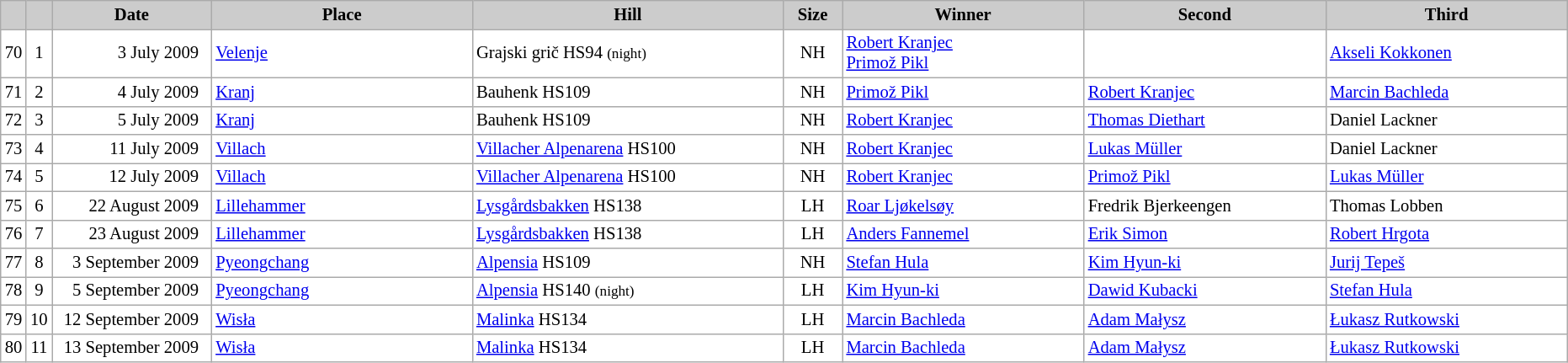<table class="wikitable plainrowheaders" style="background:#fff; font-size:86%; line-height:16px; border:grey solid 1px; border-collapse:collapse;">
<tr style="background:#ccc; text-align:center;">
<th scope="col" style="background:#ccc; width=20 px;"></th>
<th scope="col" style="background:#ccc; width=30 px;"></th>
<th scope="col" style="background:#ccc; width:120px;">Date</th>
<th scope="col" style="background:#ccc; width:200px;">Place</th>
<th scope="col" style="background:#ccc; width:240px;">Hill</th>
<th scope="col" style="background:#ccc; width:40px;">Size</th>
<th scope="col" style="background:#ccc; width:185px;">Winner</th>
<th scope="col" style="background:#ccc; width:185px;">Second</th>
<th scope="col" style="background:#ccc; width:185px;">Third</th>
</tr>
<tr>
<td align=center>70</td>
<td align=center>1</td>
<td align=right>3 July 2009  </td>
<td> <a href='#'>Velenje</a></td>
<td>Grajski grič HS94 <small>(night)</small></td>
<td align=center>NH</td>
<td> <a href='#'>Robert Kranjec</a><br> <a href='#'>Primož Pikl</a></td>
<td></td>
<td> <a href='#'>Akseli Kokkonen</a></td>
</tr>
<tr>
<td align=center>71</td>
<td align=center>2</td>
<td align=right>4 July 2009  </td>
<td> <a href='#'>Kranj</a></td>
<td>Bauhenk HS109</td>
<td align=center>NH</td>
<td> <a href='#'>Primož Pikl</a></td>
<td> <a href='#'>Robert Kranjec</a></td>
<td> <a href='#'>Marcin Bachleda</a></td>
</tr>
<tr>
<td align=center>72</td>
<td align=center>3</td>
<td align=right>5 July 2009  </td>
<td> <a href='#'>Kranj</a></td>
<td>Bauhenk HS109</td>
<td align=center>NH</td>
<td> <a href='#'>Robert Kranjec</a></td>
<td> <a href='#'>Thomas Diethart</a></td>
<td> Daniel Lackner</td>
</tr>
<tr>
<td align=center>73</td>
<td align=center>4</td>
<td align=right>11 July 2009  </td>
<td> <a href='#'>Villach</a></td>
<td><a href='#'>Villacher Alpenarena</a> HS100</td>
<td align=center>NH</td>
<td> <a href='#'>Robert Kranjec</a></td>
<td> <a href='#'>Lukas Müller</a></td>
<td> Daniel Lackner</td>
</tr>
<tr>
<td align=center>74</td>
<td align=center>5</td>
<td align=right>12 July 2009  </td>
<td> <a href='#'>Villach</a></td>
<td><a href='#'>Villacher Alpenarena</a> HS100</td>
<td align=center>NH</td>
<td> <a href='#'>Robert Kranjec</a></td>
<td> <a href='#'>Primož Pikl</a></td>
<td> <a href='#'>Lukas Müller</a></td>
</tr>
<tr>
<td align=center>75</td>
<td align=center>6</td>
<td align=right>22 August 2009  </td>
<td> <a href='#'>Lillehammer</a></td>
<td><a href='#'>Lysgårdsbakken</a> HS138</td>
<td align=center>LH</td>
<td> <a href='#'>Roar Ljøkelsøy</a></td>
<td> Fredrik Bjerkeengen</td>
<td> Thomas Lobben</td>
</tr>
<tr>
<td align=center>76</td>
<td align=center>7</td>
<td align=right>23 August 2009  </td>
<td> <a href='#'>Lillehammer</a></td>
<td><a href='#'>Lysgårdsbakken</a> HS138</td>
<td align=center>LH</td>
<td> <a href='#'>Anders Fannemel</a></td>
<td> <a href='#'>Erik Simon</a></td>
<td> <a href='#'>Robert Hrgota</a></td>
</tr>
<tr>
<td align=center>77</td>
<td align=center>8</td>
<td align=right>3 September 2009  </td>
<td> <a href='#'>Pyeongchang</a></td>
<td><a href='#'>Alpensia</a> HS109</td>
<td align=center>NH</td>
<td> <a href='#'>Stefan Hula</a></td>
<td> <a href='#'>Kim Hyun-ki</a></td>
<td> <a href='#'>Jurij Tepeš</a></td>
</tr>
<tr>
<td align=center>78</td>
<td align=center>9</td>
<td align=right>5 September 2009  </td>
<td> <a href='#'>Pyeongchang</a></td>
<td><a href='#'>Alpensia</a> HS140 <small>(night)</small></td>
<td align=center>LH</td>
<td> <a href='#'>Kim Hyun-ki</a></td>
<td> <a href='#'>Dawid Kubacki</a></td>
<td> <a href='#'>Stefan Hula</a></td>
</tr>
<tr>
<td align=center>79</td>
<td align=center>10</td>
<td align=right>12 September 2009  </td>
<td> <a href='#'>Wisła</a></td>
<td><a href='#'>Malinka</a> HS134</td>
<td align=center>LH</td>
<td> <a href='#'>Marcin Bachleda</a></td>
<td> <a href='#'>Adam Małysz</a></td>
<td> <a href='#'>Łukasz Rutkowski</a></td>
</tr>
<tr>
<td align=center>80</td>
<td align=center>11</td>
<td align=right>13 September 2009  </td>
<td> <a href='#'>Wisła</a></td>
<td><a href='#'>Malinka</a> HS134</td>
<td align=center>LH</td>
<td> <a href='#'>Marcin Bachleda</a></td>
<td> <a href='#'>Adam Małysz</a></td>
<td> <a href='#'>Łukasz Rutkowski</a></td>
</tr>
</table>
